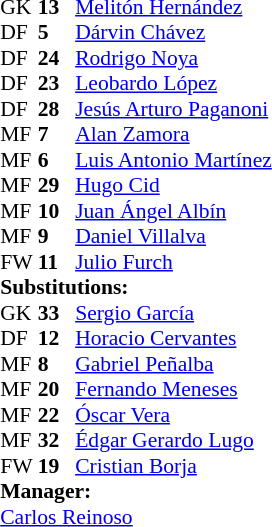<table style="font-size:90%" cellspacing=0 cellpadding=0 align=center>
<tr>
<th width=25></th>
<th width=25></th>
</tr>
<tr>
<td>GK</td>
<td><strong>13</strong></td>
<td> <a href='#'>Melitón Hernández</a></td>
</tr>
<tr>
<td>DF</td>
<td><strong>5</strong></td>
<td> <a href='#'>Dárvin Chávez</a></td>
</tr>
<tr>
<td>DF</td>
<td><strong>24</strong></td>
<td> <a href='#'>Rodrigo Noya</a></td>
<td></td>
</tr>
<tr>
<td>DF</td>
<td><strong>23</strong></td>
<td> <a href='#'>Leobardo López</a></td>
</tr>
<tr>
<td>DF</td>
<td><strong>28</strong></td>
<td> <a href='#'>Jesús Arturo Paganoni</a></td>
</tr>
<tr>
<td>MF</td>
<td><strong>7</strong></td>
<td> <a href='#'>Alan Zamora</a></td>
<td></td>
<td></td>
</tr>
<tr>
<td>MF</td>
<td><strong>6</strong></td>
<td> <a href='#'>Luis Antonio Martínez</a></td>
<td></td>
<td></td>
</tr>
<tr>
<td>MF</td>
<td><strong>29</strong></td>
<td> <a href='#'>Hugo Cid</a></td>
</tr>
<tr>
<td>MF</td>
<td><strong>10</strong></td>
<td> <a href='#'>Juan Ángel Albín</a></td>
<td></td>
<td></td>
</tr>
<tr>
<td>MF</td>
<td><strong>9</strong></td>
<td> <a href='#'>Daniel Villalva</a></td>
</tr>
<tr>
<td>FW</td>
<td><strong>11</strong></td>
<td> <a href='#'>Julio Furch</a></td>
</tr>
<tr>
<td colspan=3><strong>Substitutions:</strong></td>
</tr>
<tr>
<td>GK</td>
<td><strong>33</strong></td>
<td> <a href='#'>Sergio García</a></td>
</tr>
<tr>
<td>DF</td>
<td><strong>12</strong></td>
<td> <a href='#'>Horacio Cervantes</a></td>
</tr>
<tr>
<td>MF</td>
<td><strong>8</strong></td>
<td> <a href='#'>Gabriel Peñalba</a></td>
<td></td>
<td></td>
</tr>
<tr>
<td>MF</td>
<td><strong>20</strong></td>
<td> <a href='#'>Fernando Meneses</a></td>
<td></td>
<td></td>
</tr>
<tr>
<td>MF</td>
<td><strong>22</strong></td>
<td> <a href='#'>Óscar Vera</a></td>
</tr>
<tr>
<td>MF</td>
<td><strong>32</strong></td>
<td> <a href='#'>Édgar Gerardo Lugo</a></td>
<td></td>
<td></td>
</tr>
<tr>
<td>FW</td>
<td><strong>19</strong></td>
<td> <a href='#'>Cristian Borja</a></td>
</tr>
<tr>
<td colspan=3><strong>Manager:</strong></td>
</tr>
<tr>
<td colspan=4> <a href='#'>Carlos Reinoso</a></td>
</tr>
</table>
